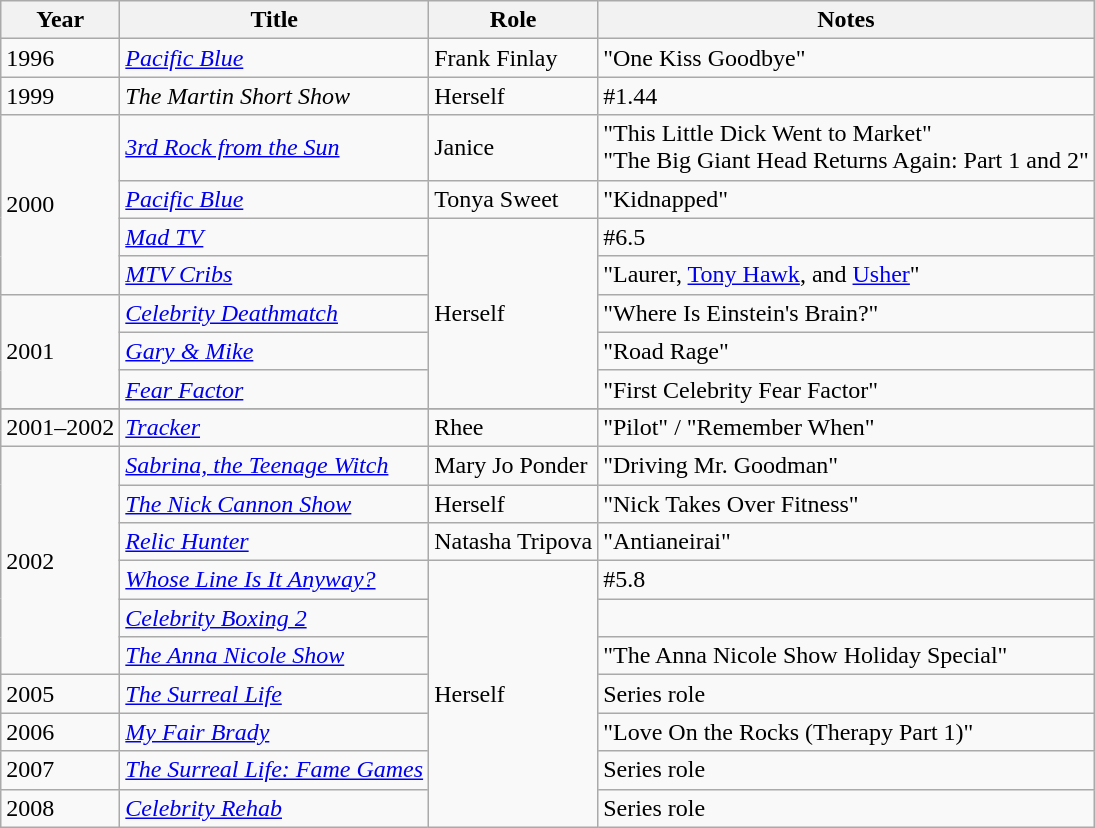<table class="wikitable">
<tr>
<th scope="col">Year</th>
<th scope="col">Title</th>
<th scope="col">Role</th>
<th scope="col" class="unsortable">Notes</th>
</tr>
<tr>
<td>1996</td>
<td scope="row"><em><a href='#'>Pacific Blue</a></em></td>
<td>Frank Finlay</td>
<td>"One Kiss Goodbye"</td>
</tr>
<tr>
<td>1999</td>
<td scope="row"><em>The Martin Short Show</em></td>
<td>Herself</td>
<td>#1.44</td>
</tr>
<tr>
<td rowspan="4">2000</td>
<td scope="row"><em><a href='#'>3rd Rock from the Sun</a></em></td>
<td>Janice</td>
<td>"This Little Dick Went to Market"<br>"The Big Giant Head Returns Again: Part 1 and 2"</td>
</tr>
<tr>
<td scope="row"><em><a href='#'>Pacific Blue</a></em></td>
<td>Tonya Sweet</td>
<td>"Kidnapped"</td>
</tr>
<tr>
<td scope="row"><em><a href='#'>Mad TV</a></em></td>
<td rowspan="5">Herself</td>
<td>#6.5</td>
</tr>
<tr>
<td scope="row"><em><a href='#'>MTV Cribs</a></em></td>
<td>"Laurer, <a href='#'>Tony Hawk</a>, and <a href='#'>Usher</a>"</td>
</tr>
<tr>
<td rowspan="3">2001</td>
<td scope="row"><em><a href='#'>Celebrity Deathmatch</a></em></td>
<td>"Where Is Einstein's Brain?"</td>
</tr>
<tr>
<td scope="row"><em><a href='#'>Gary & Mike</a></em></td>
<td>"Road Rage"</td>
</tr>
<tr>
<td scope="row"><em><a href='#'>Fear Factor</a></em></td>
<td>"First Celebrity Fear Factor"</td>
</tr>
<tr>
</tr>
<tr>
<td>2001–2002</td>
<td scope="row"><em><a href='#'>Tracker</a></em></td>
<td>Rhee</td>
<td>"Pilot" / "Remember When"</td>
</tr>
<tr>
<td rowspan="6">2002</td>
<td scope="row"><em><a href='#'>Sabrina, the Teenage Witch</a></em></td>
<td>Mary Jo Ponder</td>
<td>"Driving Mr. Goodman"</td>
</tr>
<tr>
<td scope="row"><em><a href='#'>The Nick Cannon Show</a></em></td>
<td>Herself</td>
<td>"Nick Takes Over Fitness"</td>
</tr>
<tr>
<td scope="row"><em><a href='#'>Relic Hunter</a></em></td>
<td>Natasha Tripova</td>
<td>"Antianeirai"</td>
</tr>
<tr>
<td scope="row"><em><a href='#'>Whose Line Is It Anyway?</a></em></td>
<td rowspan="7">Herself</td>
<td>#5.8</td>
</tr>
<tr>
<td scope="row"><em><a href='#'>Celebrity Boxing 2</a></em></td>
<td></td>
</tr>
<tr>
<td scope="row"><em><a href='#'>The Anna Nicole Show</a></em></td>
<td>"The Anna Nicole Show Holiday Special"</td>
</tr>
<tr>
<td>2005</td>
<td scope="row"><em><a href='#'>The Surreal Life</a></em></td>
<td>Series role</td>
</tr>
<tr>
<td>2006</td>
<td scope="row"><em><a href='#'>My Fair Brady</a></em></td>
<td>"Love On the Rocks (Therapy Part 1)"</td>
</tr>
<tr>
<td>2007</td>
<td scope="row"><em><a href='#'>The Surreal Life: Fame Games</a></em></td>
<td>Series role</td>
</tr>
<tr>
<td>2008</td>
<td scope="row"><em><a href='#'>Celebrity Rehab</a></em></td>
<td>Series role</td>
</tr>
</table>
